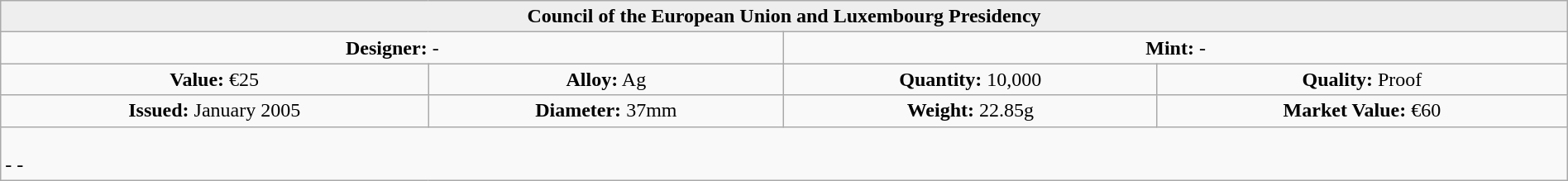<table class="wikitable" width=100%>
<tr>
<th colspan="4" align=center style="background:#eeeeee;">Council of the European Union and Luxembourg Presidency</th>
</tr>
<tr>
<td colspan="2" width="50%" align=center><strong>Designer:</strong>	-</td>
<td colspan="2" width="50%" align=center><strong>Mint:</strong> -</td>
</tr>
<tr>
<td align=center><strong>Value:</strong>	€25</td>
<td align=center><strong>Alloy:</strong>	Ag</td>
<td align=center><strong>Quantity:</strong>	10,000</td>
<td align=center><strong>Quality:</strong>	Proof</td>
</tr>
<tr>
<td align=center><strong>Issued:</strong>	January 2005</td>
<td align=center><strong>Diameter:</strong>	37mm</td>
<td align=center><strong>Weight:</strong>	22.85g</td>
<td align=center><strong>Market Value:</strong>	€60</td>
</tr>
<tr>
<td colspan="5" align=left><br>-	
-</td>
</tr>
</table>
